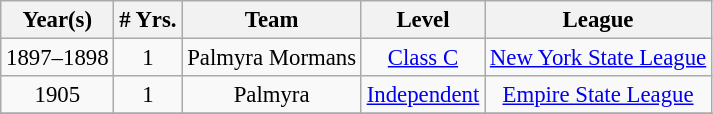<table class="wikitable" style="text-align:center; font-size: 95%;">
<tr>
<th>Year(s)</th>
<th># Yrs.</th>
<th>Team</th>
<th>Level</th>
<th>League</th>
</tr>
<tr>
<td>1897–1898</td>
<td>1</td>
<td>Palmyra Mormans</td>
<td><a href='#'>Class C</a></td>
<td><a href='#'>New York State League</a></td>
</tr>
<tr>
<td>1905</td>
<td>1</td>
<td>Palmyra</td>
<td><a href='#'>Independent</a></td>
<td><a href='#'>Empire State League</a></td>
</tr>
<tr>
</tr>
</table>
